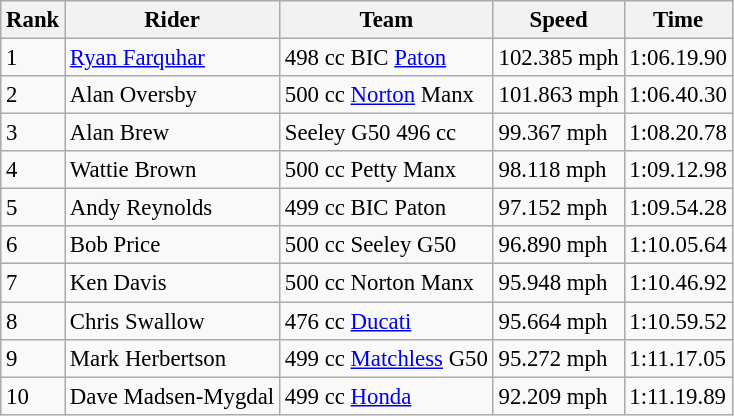<table class="wikitable" style="font-size: 95%;">
<tr style="background:#efefef;">
<th>Rank</th>
<th>Rider</th>
<th>Team</th>
<th>Speed</th>
<th>Time</th>
</tr>
<tr>
<td>1</td>
<td> <a href='#'>Ryan Farquhar</a></td>
<td>498 cc BIC <a href='#'>Paton</a></td>
<td>102.385 mph</td>
<td>1:06.19.90</td>
</tr>
<tr>
<td>2</td>
<td> Alan Oversby</td>
<td>500 cc <a href='#'>Norton</a> Manx</td>
<td>101.863 mph</td>
<td>1:06.40.30</td>
</tr>
<tr>
<td>3</td>
<td> Alan Brew</td>
<td>Seeley G50 496 cc</td>
<td>99.367 mph</td>
<td>1:08.20.78</td>
</tr>
<tr>
<td>4</td>
<td>  Wattie Brown</td>
<td>500 cc Petty Manx</td>
<td>98.118 mph</td>
<td>1:09.12.98</td>
</tr>
<tr>
<td>5</td>
<td>  Andy Reynolds</td>
<td>499 cc BIC Paton</td>
<td>97.152 mph</td>
<td>1:09.54.28</td>
</tr>
<tr>
<td>6</td>
<td> Bob Price</td>
<td>500 cc Seeley G50</td>
<td>96.890 mph</td>
<td>1:10.05.64</td>
</tr>
<tr>
<td>7</td>
<td> Ken Davis</td>
<td>500 cc Norton Manx</td>
<td>95.948 mph</td>
<td>1:10.46.92</td>
</tr>
<tr>
<td>8</td>
<td> Chris Swallow</td>
<td>476 cc <a href='#'>Ducati</a></td>
<td>95.664 mph</td>
<td>1:10.59.52</td>
</tr>
<tr>
<td>9</td>
<td> Mark Herbertson</td>
<td>499 cc <a href='#'>Matchless</a> G50</td>
<td>95.272 mph</td>
<td>1:11.17.05</td>
</tr>
<tr>
<td>10</td>
<td> Dave Madsen-Mygdal</td>
<td>499 cc <a href='#'>Honda</a></td>
<td>92.209 mph</td>
<td>1:11.19.89</td>
</tr>
</table>
